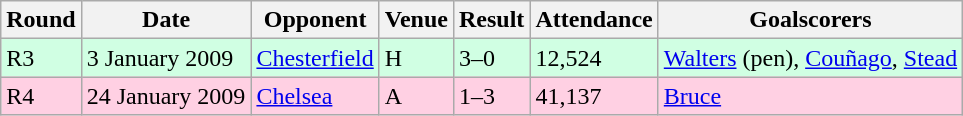<table class="wikitable">
<tr>
<th>Round</th>
<th>Date</th>
<th>Opponent</th>
<th>Venue</th>
<th>Result</th>
<th>Attendance</th>
<th>Goalscorers</th>
</tr>
<tr style="background-color: #d0ffe3;">
<td>R3</td>
<td>3 January 2009</td>
<td><a href='#'>Chesterfield</a></td>
<td>H</td>
<td>3–0</td>
<td>12,524</td>
<td><a href='#'>Walters</a> (pen), <a href='#'>Couñago</a>, <a href='#'>Stead</a></td>
</tr>
<tr style="background-color: #ffd0e3;">
<td>R4</td>
<td>24 January 2009</td>
<td><a href='#'>Chelsea</a></td>
<td>A</td>
<td>1–3</td>
<td>41,137</td>
<td><a href='#'>Bruce</a></td>
</tr>
</table>
